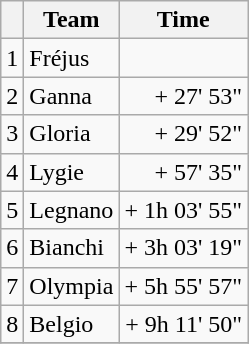<table class="wikitable">
<tr>
<th></th>
<th>Team</th>
<th>Time</th>
</tr>
<tr>
<td style="text-align:center">1</td>
<td>Fréjus</td>
<td align="right"></td>
</tr>
<tr>
<td style="text-align:center">2</td>
<td>Ganna</td>
<td align="right">+ 27' 53"</td>
</tr>
<tr>
<td style="text-align:center">3</td>
<td>Gloria</td>
<td align="right">+ 29' 52"</td>
</tr>
<tr>
<td style="text-align:center">4</td>
<td>Lygie</td>
<td align="right">+ 57' 35"</td>
</tr>
<tr>
<td style="text-align:center">5</td>
<td>Legnano</td>
<td align="right">+ 1h 03' 55"</td>
</tr>
<tr>
<td style="text-align:center">6</td>
<td>Bianchi</td>
<td align="right">+ 3h 03' 19"</td>
</tr>
<tr>
<td style="text-align:center">7</td>
<td>Olympia</td>
<td align="right">+ 5h 55' 57"</td>
</tr>
<tr>
<td style="text-align:center">8</td>
<td>Belgio</td>
<td align="right">+ 9h 11' 50"</td>
</tr>
<tr>
</tr>
</table>
